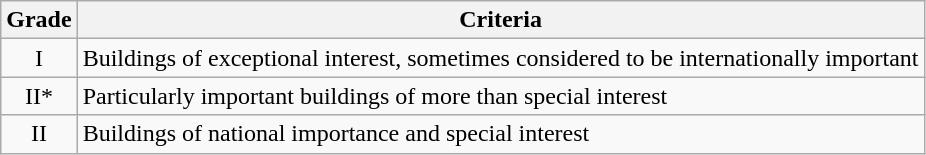<table class="wikitable">
<tr>
<th>Grade</th>
<th>Criteria</th>
</tr>
<tr>
<td align="center" >I</td>
<td>Buildings of exceptional interest, sometimes considered to be internationally important</td>
</tr>
<tr>
<td align="center" >II*</td>
<td>Particularly important buildings of more than special interest</td>
</tr>
<tr>
<td align="center" >II</td>
<td>Buildings of national importance and special interest</td>
</tr>
</table>
